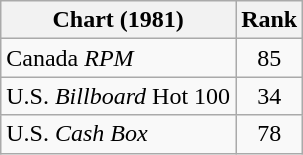<table class="wikitable">
<tr>
<th align="left">Chart (1981)</th>
<th style="text-align:center;">Rank</th>
</tr>
<tr>
<td>Canada <em>RPM</em></td>
<td style="text-align:center;">85</td>
</tr>
<tr>
<td>U.S. <em>Billboard</em> Hot 100</td>
<td style="text-align:center;">34</td>
</tr>
<tr>
<td>U.S. <em>Cash Box</em></td>
<td style="text-align:center;">78</td>
</tr>
</table>
